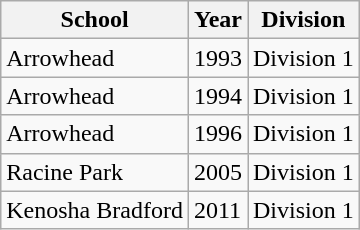<table class="wikitable">
<tr>
<th>School</th>
<th>Year</th>
<th>Division</th>
</tr>
<tr>
<td>Arrowhead</td>
<td>1993</td>
<td>Division 1</td>
</tr>
<tr>
<td>Arrowhead</td>
<td>1994</td>
<td>Division 1</td>
</tr>
<tr>
<td>Arrowhead</td>
<td>1996</td>
<td>Division 1</td>
</tr>
<tr>
<td>Racine Park</td>
<td>2005</td>
<td>Division 1</td>
</tr>
<tr>
<td>Kenosha Bradford</td>
<td>2011</td>
<td>Division 1</td>
</tr>
</table>
